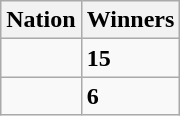<table class="wikitable">
<tr>
<th>Nation</th>
<th>Winners</th>
</tr>
<tr>
<td></td>
<td><strong>15</strong></td>
</tr>
<tr>
<td></td>
<td><strong>6</strong></td>
</tr>
</table>
